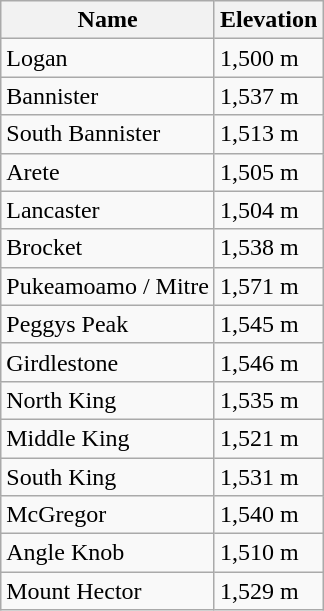<table class="wikitable">
<tr>
<th>Name</th>
<th>Elevation</th>
</tr>
<tr>
<td>Logan</td>
<td>1,500 m</td>
</tr>
<tr>
<td>Bannister</td>
<td>1,537 m</td>
</tr>
<tr>
<td>South Bannister</td>
<td>1,513 m</td>
</tr>
<tr>
<td>Arete</td>
<td>1,505 m</td>
</tr>
<tr>
<td>Lancaster</td>
<td>1,504 m</td>
</tr>
<tr>
<td>Brocket</td>
<td>1,538 m</td>
</tr>
<tr>
<td>Pukeamoamo / Mitre</td>
<td>1,571 m</td>
</tr>
<tr>
<td>Peggys Peak</td>
<td>1,545 m</td>
</tr>
<tr>
<td>Girdlestone</td>
<td>1,546 m</td>
</tr>
<tr>
<td>North King</td>
<td>1,535 m</td>
</tr>
<tr>
<td>Middle King</td>
<td>1,521 m</td>
</tr>
<tr>
<td>South King</td>
<td>1,531 m</td>
</tr>
<tr>
<td>McGregor</td>
<td>1,540 m</td>
</tr>
<tr>
<td>Angle Knob</td>
<td>1,510 m</td>
</tr>
<tr>
<td>Mount Hector</td>
<td>1,529 m</td>
</tr>
</table>
